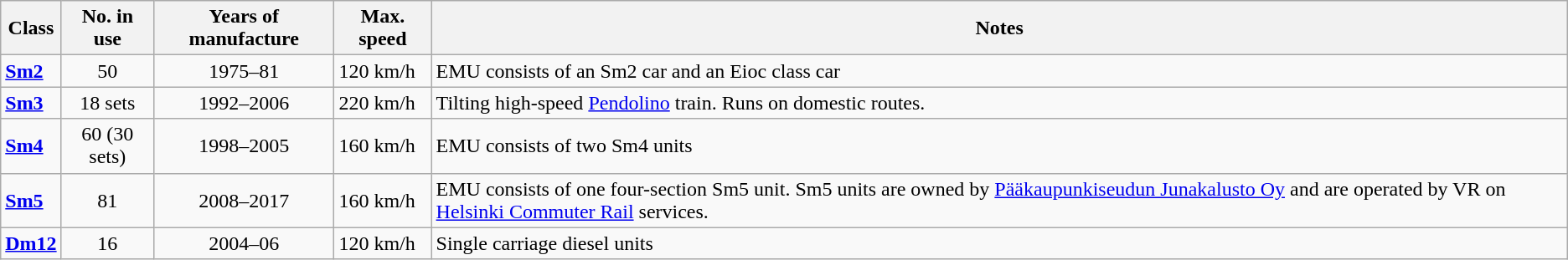<table class="wikitable">
<tr>
<th>Class</th>
<th>No. in use</th>
<th>Years of manufacture</th>
<th>Max. speed</th>
<th>Notes</th>
</tr>
<tr>
<td><strong><a href='#'>Sm2</a></strong></td>
<td align="Center">50</td>
<td align="Center">1975–81</td>
<td>120 km/h</td>
<td>EMU consists of an Sm2 car and an Eioc class car</td>
</tr>
<tr>
<td><strong><a href='#'>Sm3</a></strong></td>
<td align="Center">18 sets</td>
<td align="Center">1992–2006</td>
<td>220 km/h</td>
<td>Tilting high-speed <a href='#'>Pendolino</a> train. Runs on domestic routes.</td>
</tr>
<tr>
<td><strong><a href='#'>Sm4</a></strong></td>
<td align="Center">60 (30 sets)</td>
<td align="Center">1998–2005</td>
<td>160 km/h</td>
<td>EMU consists of two Sm4 units</td>
</tr>
<tr>
<td><strong><a href='#'>Sm5</a></strong></td>
<td align="Center">81</td>
<td align="Center">2008–2017</td>
<td>160 km/h</td>
<td>EMU consists of one four-section Sm5 unit. Sm5 units are owned by <a href='#'>Pääkaupunkiseudun Junakalusto Oy</a> and are operated by VR on <a href='#'>Helsinki Commuter Rail</a> services.</td>
</tr>
<tr>
<td><strong><a href='#'>Dm12</a></strong></td>
<td align="Center">16</td>
<td align="Center">2004–06</td>
<td>120 km/h</td>
<td>Single carriage diesel units</td>
</tr>
</table>
